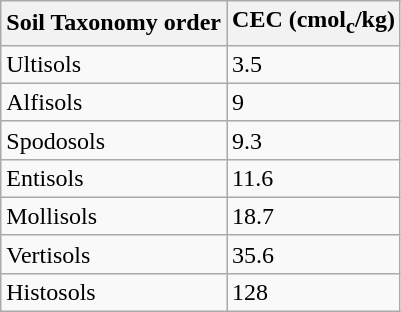<table class="wikitable">
<tr>
<th>Soil Taxonomy order</th>
<th>CEC (cmol<sub>c</sub>/kg)</th>
</tr>
<tr>
<td>Ultisols</td>
<td>3.5</td>
</tr>
<tr>
<td>Alfisols</td>
<td>9</td>
</tr>
<tr>
<td>Spodosols</td>
<td>9.3</td>
</tr>
<tr>
<td>Entisols</td>
<td>11.6</td>
</tr>
<tr>
<td>Mollisols</td>
<td>18.7</td>
</tr>
<tr>
<td>Vertisols</td>
<td>35.6</td>
</tr>
<tr>
<td>Histosols</td>
<td>128</td>
</tr>
</table>
